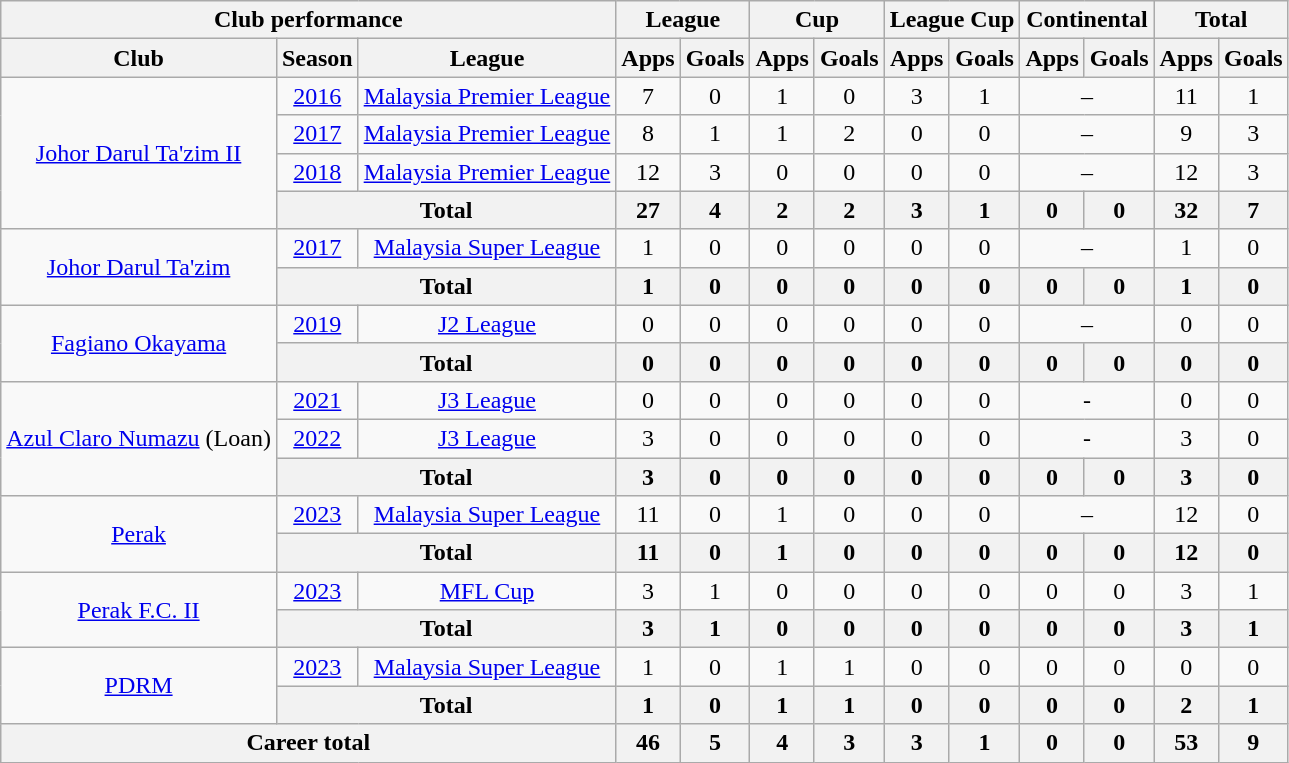<table class=wikitable style="text-align: center;">
<tr>
<th colspan=3>Club performance</th>
<th colspan=2>League</th>
<th colspan=2>Cup</th>
<th colspan=2>League Cup</th>
<th colspan=2>Continental</th>
<th colspan=2>Total</th>
</tr>
<tr>
<th>Club</th>
<th>Season</th>
<th>League</th>
<th>Apps</th>
<th>Goals</th>
<th>Apps</th>
<th>Goals</th>
<th>Apps</th>
<th>Goals</th>
<th>Apps</th>
<th>Goals</th>
<th>Apps</th>
<th>Goals</th>
</tr>
<tr>
<td rowspan=4><a href='#'>Johor Darul Ta'zim II</a></td>
<td><a href='#'>2016</a></td>
<td><a href='#'>Malaysia Premier League</a></td>
<td>7</td>
<td>0</td>
<td>1</td>
<td>0</td>
<td>3</td>
<td>1</td>
<td colspan="2">–</td>
<td>11</td>
<td>1</td>
</tr>
<tr>
<td><a href='#'>2017</a></td>
<td><a href='#'>Malaysia Premier League</a></td>
<td>8</td>
<td>1</td>
<td>1</td>
<td>2</td>
<td>0</td>
<td>0</td>
<td colspan="2">–</td>
<td>9</td>
<td>3</td>
</tr>
<tr>
<td><a href='#'>2018</a></td>
<td><a href='#'>Malaysia Premier League</a></td>
<td>12</td>
<td>3</td>
<td>0</td>
<td>0</td>
<td>0</td>
<td>0</td>
<td colspan="2">–</td>
<td>12</td>
<td>3</td>
</tr>
<tr>
<th colspan=2>Total</th>
<th>27</th>
<th>4</th>
<th>2</th>
<th>2</th>
<th>3</th>
<th>1</th>
<th>0</th>
<th>0</th>
<th>32</th>
<th>7</th>
</tr>
<tr>
<td rowspan=2><a href='#'>Johor Darul Ta'zim</a></td>
<td><a href='#'>2017</a></td>
<td><a href='#'>Malaysia Super League</a></td>
<td>1</td>
<td>0</td>
<td>0</td>
<td>0</td>
<td>0</td>
<td>0</td>
<td colspan="2">–</td>
<td>1</td>
<td>0</td>
</tr>
<tr>
<th colspan=2>Total</th>
<th>1</th>
<th>0</th>
<th>0</th>
<th>0</th>
<th>0</th>
<th>0</th>
<th>0</th>
<th>0</th>
<th>1</th>
<th>0</th>
</tr>
<tr>
<td rowspan=2><a href='#'>Fagiano Okayama</a></td>
<td><a href='#'>2019</a></td>
<td><a href='#'>J2 League</a></td>
<td>0</td>
<td>0</td>
<td>0</td>
<td>0</td>
<td>0</td>
<td>0</td>
<td colspan="2">–</td>
<td>0</td>
<td>0</td>
</tr>
<tr>
<th colspan=2>Total</th>
<th>0</th>
<th>0</th>
<th>0</th>
<th>0</th>
<th>0</th>
<th>0</th>
<th>0</th>
<th>0</th>
<th>0</th>
<th>0</th>
</tr>
<tr>
<td rowspan=3><a href='#'>Azul Claro Numazu</a> (Loan)</td>
<td><a href='#'>2021</a></td>
<td><a href='#'>J3 League</a></td>
<td>0</td>
<td>0</td>
<td>0</td>
<td>0</td>
<td>0</td>
<td>0</td>
<td colspan="2">-</td>
<td>0</td>
<td>0</td>
</tr>
<tr>
<td><a href='#'>2022</a></td>
<td><a href='#'>J3 League</a></td>
<td>3</td>
<td>0</td>
<td>0</td>
<td>0</td>
<td>0</td>
<td>0</td>
<td colspan="2">-</td>
<td>3</td>
<td>0</td>
</tr>
<tr>
<th colspan=2>Total</th>
<th>3</th>
<th>0</th>
<th>0</th>
<th>0</th>
<th>0</th>
<th>0</th>
<th>0</th>
<th>0</th>
<th>3</th>
<th>0</th>
</tr>
<tr>
<td rowspan=2><a href='#'>Perak</a></td>
<td><a href='#'>2023</a></td>
<td><a href='#'>Malaysia Super League</a></td>
<td>11</td>
<td>0</td>
<td>1</td>
<td>0</td>
<td>0</td>
<td>0</td>
<td colspan="2">–</td>
<td>12</td>
<td>0</td>
</tr>
<tr>
<th colspan=2>Total</th>
<th>11</th>
<th>0</th>
<th>1</th>
<th>0</th>
<th>0</th>
<th>0</th>
<th>0</th>
<th>0</th>
<th>12</th>
<th>0</th>
</tr>
<tr>
<td rowspan="2"><a href='#'>Perak F.C. II</a></td>
<td><a href='#'>2023</a></td>
<td><a href='#'>MFL Cup</a></td>
<td>3</td>
<td>1</td>
<td>0</td>
<td>0</td>
<td>0</td>
<td>0</td>
<td>0</td>
<td>0</td>
<td>3</td>
<td>1</td>
</tr>
<tr>
<th colspan="2">Total</th>
<th>3</th>
<th>1</th>
<th>0</th>
<th>0</th>
<th>0</th>
<th>0</th>
<th>0</th>
<th>0</th>
<th>3</th>
<th>1</th>
</tr>
<tr>
<td rowspan="2"><a href='#'>PDRM</a></td>
<td><a href='#'>2023</a></td>
<td><a href='#'>Malaysia Super League</a></td>
<td>1</td>
<td>0</td>
<td>1</td>
<td>1</td>
<td>0</td>
<td>0</td>
<td>0</td>
<td>0</td>
<td>0</td>
<td>0</td>
</tr>
<tr>
<th colspan="2">Total</th>
<th>1</th>
<th>0</th>
<th>1</th>
<th>1</th>
<th>0</th>
<th>0</th>
<th>0</th>
<th>0</th>
<th>2</th>
<th>1</th>
</tr>
<tr>
<th colspan="3">Career total</th>
<th>46</th>
<th>5</th>
<th>4</th>
<th>3</th>
<th>3</th>
<th>1</th>
<th>0</th>
<th>0</th>
<th>53</th>
<th>9</th>
</tr>
</table>
